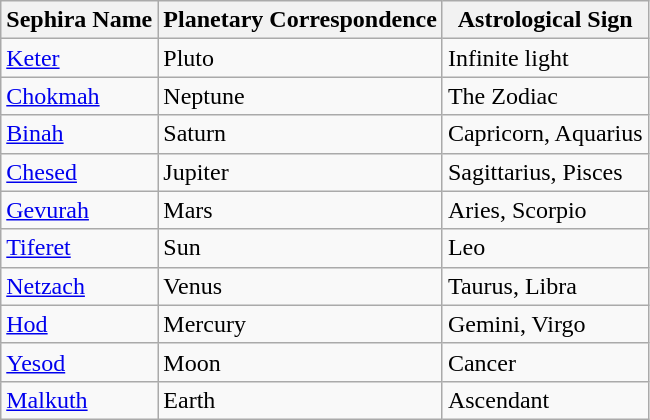<table class="wikitable">
<tr>
<th>Sephira Name</th>
<th>Planetary Correspondence</th>
<th>Astrological Sign</th>
</tr>
<tr>
<td><a href='#'>Keter</a></td>
<td>Pluto</td>
<td>Infinite light</td>
</tr>
<tr>
<td><a href='#'>Chokmah</a></td>
<td>Neptune</td>
<td>The Zodiac</td>
</tr>
<tr>
<td><a href='#'>Binah</a></td>
<td>Saturn</td>
<td>Capricorn, Aquarius</td>
</tr>
<tr>
<td><a href='#'>Chesed</a></td>
<td>Jupiter</td>
<td>Sagittarius, Pisces</td>
</tr>
<tr>
<td><a href='#'>Gevurah</a></td>
<td>Mars</td>
<td>Aries, Scorpio</td>
</tr>
<tr>
<td><a href='#'>Tiferet</a></td>
<td>Sun</td>
<td>Leo</td>
</tr>
<tr>
<td><a href='#'>Netzach</a></td>
<td>Venus</td>
<td>Taurus, Libra</td>
</tr>
<tr>
<td><a href='#'>Hod</a></td>
<td>Mercury</td>
<td>Gemini, Virgo</td>
</tr>
<tr>
<td><a href='#'>Yesod</a></td>
<td>Moon</td>
<td>Cancer</td>
</tr>
<tr>
<td><a href='#'>Malkuth</a></td>
<td>Earth</td>
<td>Ascendant</td>
</tr>
</table>
